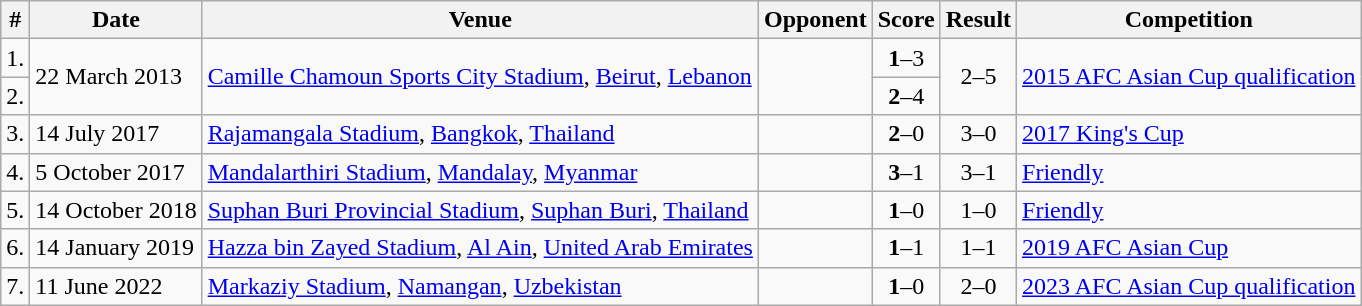<table class="wikitable">
<tr>
<th>#</th>
<th>Date</th>
<th>Venue</th>
<th>Opponent</th>
<th>Score</th>
<th>Result</th>
<th>Competition</th>
</tr>
<tr>
<td>1.</td>
<td rowspan="2">22 March 2013</td>
<td rowspan="2"><a href='#'>Camille Chamoun Sports City Stadium</a>, <a href='#'>Beirut</a>, <a href='#'>Lebanon</a></td>
<td rowspan="2"></td>
<td align=center><strong>1</strong>–3</td>
<td rowspan="2" align=center>2–5</td>
<td rowspan="2"><a href='#'>2015 AFC Asian Cup qualification</a></td>
</tr>
<tr>
<td>2.</td>
<td align=center><strong>2</strong>–4</td>
</tr>
<tr>
<td>3.</td>
<td>14 July 2017</td>
<td><a href='#'>Rajamangala Stadium</a>, <a href='#'>Bangkok</a>, <a href='#'>Thailand</a></td>
<td></td>
<td align=center><strong>2</strong>–0</td>
<td align=center>3–0</td>
<td><a href='#'>2017 King's Cup</a></td>
</tr>
<tr>
<td>4.</td>
<td>5 October 2017</td>
<td><a href='#'>Mandalarthiri Stadium</a>, <a href='#'>Mandalay</a>, <a href='#'>Myanmar</a></td>
<td></td>
<td align=center><strong>3</strong>–1</td>
<td align=center>3–1</td>
<td><a href='#'>Friendly</a></td>
</tr>
<tr>
<td>5.</td>
<td>14 October 2018</td>
<td><a href='#'>Suphan Buri Provincial Stadium</a>, <a href='#'>Suphan Buri</a>, <a href='#'>Thailand</a></td>
<td></td>
<td align=center><strong>1</strong>–0</td>
<td align=center>1–0</td>
<td><a href='#'>Friendly</a></td>
</tr>
<tr>
<td>6.</td>
<td>14 January 2019</td>
<td><a href='#'>Hazza bin Zayed Stadium</a>, <a href='#'>Al Ain</a>, <a href='#'>United Arab Emirates</a></td>
<td></td>
<td align=center><strong>1</strong>–1</td>
<td align=center>1–1</td>
<td><a href='#'>2019 AFC Asian Cup</a></td>
</tr>
<tr>
<td>7.</td>
<td>11 June 2022</td>
<td><a href='#'>Markaziy Stadium</a>, <a href='#'>Namangan</a>,  <a href='#'>Uzbekistan</a></td>
<td></td>
<td align=center><strong>1</strong>–0</td>
<td align=center>2–0</td>
<td><a href='#'>2023 AFC Asian Cup qualification</a></td>
</tr>
</table>
